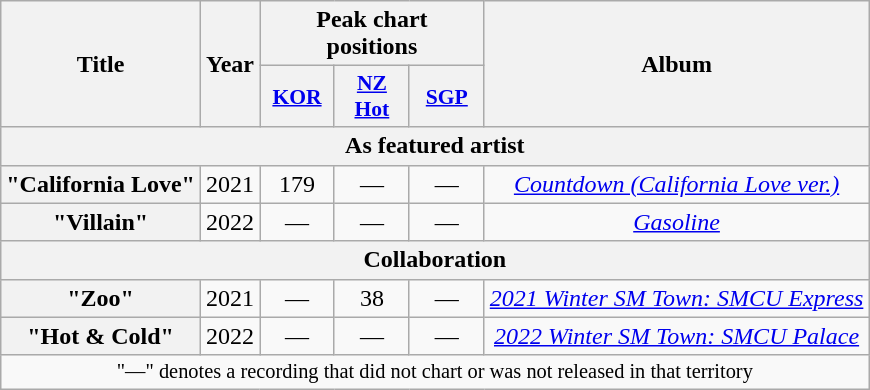<table class="wikitable plainrowheaders" style="text-align:center">
<tr>
<th scope="col" rowspan="2">Title</th>
<th scope="col" rowspan="2">Year</th>
<th scope="col" colspan="3">Peak chart<br>positions</th>
<th scope="col" rowspan="2">Album</th>
</tr>
<tr>
<th scope="col" style="width:3em;font-size:90%"><a href='#'>KOR</a><br></th>
<th scope="col" style="font-size:90%; width:3em"><a href='#'>NZ<br>Hot</a><br></th>
<th scope="col" style="width:3em;font-size:90%"><a href='#'>SGP</a><br></th>
</tr>
<tr>
<th colspan="6">As featured artist</th>
</tr>
<tr>
<th scope="row">"California Love"<br></th>
<td>2021</td>
<td>179</td>
<td>—</td>
<td>—</td>
<td><em><a href='#'>Countdown (California Love ver.)</a></em></td>
</tr>
<tr>
<th scope="row">"Villain"<br></th>
<td>2022</td>
<td>—</td>
<td>—</td>
<td>—</td>
<td><em><a href='#'>Gasoline</a></em></td>
</tr>
<tr>
<th colspan="6">Collaboration</th>
</tr>
<tr>
<th scope="row">"Zoo"<br></th>
<td>2021</td>
<td>—</td>
<td>38</td>
<td>—</td>
<td><em><a href='#'>2021 Winter SM Town: SMCU Express</a></em></td>
</tr>
<tr>
<th scope="row">"Hot & Cold"<br></th>
<td>2022</td>
<td>—</td>
<td>—</td>
<td>—</td>
<td><em><a href='#'>2022 Winter SM Town: SMCU Palace</a></em></td>
</tr>
<tr>
<td colspan="6" style="font-size:85%">"—" denotes a recording that did not chart or was not released in that territory</td>
</tr>
</table>
